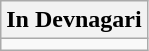<table class="wikitable">
<tr>
<th>In Devnagari</th>
</tr>
<tr>
<td></td>
</tr>
</table>
